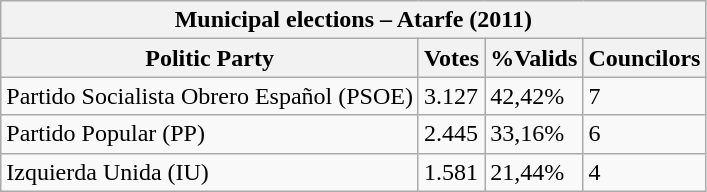<table class="wikitable">
<tr>
<th colspan="4">Municipal elections – Atarfe (2011)</th>
</tr>
<tr>
<th>Politic Party</th>
<th>Votes</th>
<th>%Valids</th>
<th>Councilors</th>
</tr>
<tr>
<td>Partido Socialista Obrero Español (PSOE)</td>
<td>3.127</td>
<td>42,42%</td>
<td>7</td>
</tr>
<tr>
<td>Partido Popular (PP)</td>
<td>2.445</td>
<td>33,16%</td>
<td>6</td>
</tr>
<tr>
<td>Izquierda Unida (IU)</td>
<td>1.581</td>
<td>21,44%</td>
<td>4</td>
</tr>
</table>
